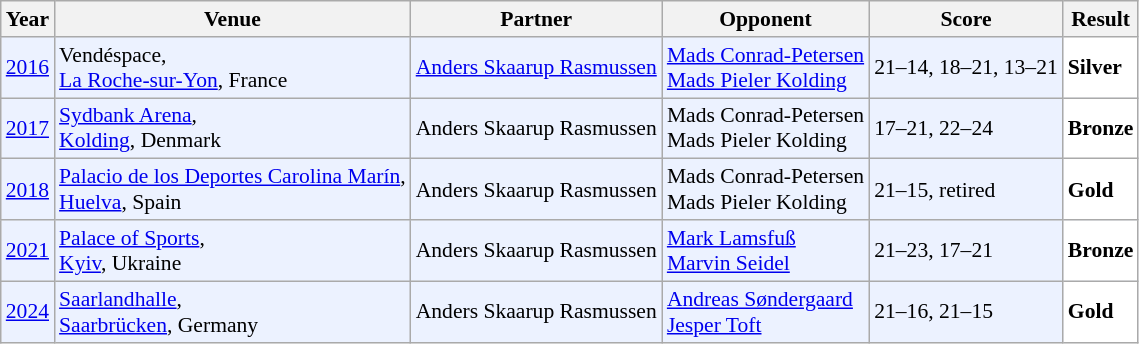<table class="sortable wikitable" style="font-size: 90%;">
<tr>
<th>Year</th>
<th>Venue</th>
<th>Partner</th>
<th>Opponent</th>
<th>Score</th>
<th>Result</th>
</tr>
<tr style="background:#ECF2FF">
<td align="center"><a href='#'>2016</a></td>
<td align="left">Vendéspace,<br><a href='#'>La Roche-sur-Yon</a>, France</td>
<td align="left"> <a href='#'>Anders Skaarup Rasmussen</a></td>
<td align="left"> <a href='#'>Mads Conrad-Petersen</a><br> <a href='#'>Mads Pieler Kolding</a></td>
<td align="left">21–14, 18–21, 13–21</td>
<td style="text-align:left; background:white"> <strong>Silver</strong></td>
</tr>
<tr style="background:#ECF2FF">
<td align="center"><a href='#'>2017</a></td>
<td align="left"><a href='#'>Sydbank Arena</a>,<br><a href='#'>Kolding</a>, Denmark</td>
<td align="left"> Anders Skaarup Rasmussen</td>
<td align="left"> Mads Conrad-Petersen<br> Mads Pieler Kolding</td>
<td align="left">17–21, 22–24</td>
<td style="text-align:left; background:white"> <strong>Bronze</strong></td>
</tr>
<tr style="background:#ECF2FF">
<td align="center"><a href='#'>2018</a></td>
<td align="left"><a href='#'>Palacio de los Deportes Carolina Marín</a>,<br><a href='#'>Huelva</a>, Spain</td>
<td align="left"> Anders Skaarup Rasmussen</td>
<td align="left"> Mads Conrad-Petersen<br> Mads Pieler Kolding</td>
<td align="left">21–15, retired</td>
<td style="text-align:left; background:white"> <strong>Gold</strong></td>
</tr>
<tr style="background:#ECF2FF">
<td align="center"><a href='#'>2021</a></td>
<td align="left"><a href='#'>Palace of Sports</a>,<br><a href='#'>Kyiv</a>, Ukraine</td>
<td align="left"> Anders Skaarup Rasmussen</td>
<td align="left"> <a href='#'>Mark Lamsfuß</a><br> <a href='#'>Marvin Seidel</a></td>
<td align="left">21–23, 17–21</td>
<td style="text-align:left; background:white"> <strong>Bronze</strong></td>
</tr>
<tr style="background:#ECF2FF">
<td align="center"><a href='#'>2024</a></td>
<td align="left"><a href='#'>Saarlandhalle</a>,<br><a href='#'>Saarbrücken</a>, Germany</td>
<td align="left"> Anders Skaarup Rasmussen</td>
<td align="left"> <a href='#'>Andreas Søndergaard</a><br> <a href='#'>Jesper Toft</a></td>
<td align="left">21–16, 21–15</td>
<td style="text-align:left; background:white"> <strong>Gold</strong></td>
</tr>
</table>
